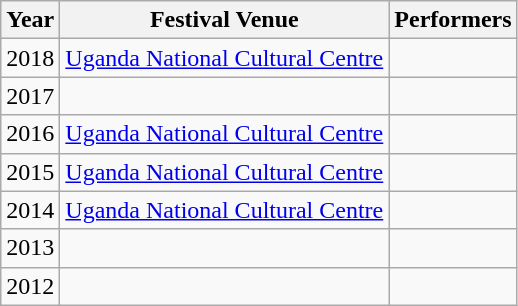<table class="wikitable" st#le="width:73%;">
<tr st#le="background:#ccc; text-align:center;">
<th>Year</th>
<th>Festival Venue</th>
<th>Performers</th>
</tr>
<tr>
<td>2018</td>
<td><a href='#'>Uganda National Cultural Centre</a></td>
<td></td>
</tr>
<tr>
<td>2017</td>
<td></td>
<td></td>
</tr>
<tr>
<td>2016</td>
<td><a href='#'>Uganda National Cultural Centre</a></td>
<td></td>
</tr>
<tr>
<td>2015</td>
<td><a href='#'>Uganda National Cultural Centre</a></td>
<td></td>
</tr>
<tr>
<td>2014</td>
<td><a href='#'>Uganda National Cultural Centre</a></td>
<td></td>
</tr>
<tr>
<td>2013</td>
<td></td>
<td></td>
</tr>
<tr>
<td>2012</td>
<td></td>
<td></td>
</tr>
</table>
